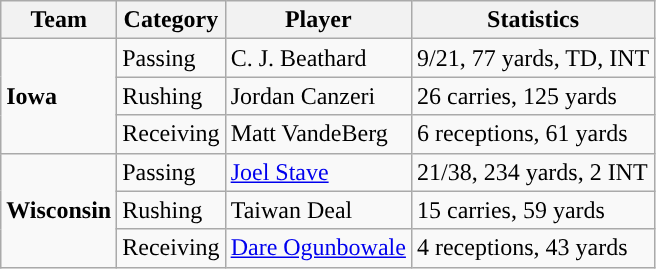<table class="wikitable" style="float: left;">
<tr>
<th>Team</th>
<th>Category</th>
<th>Player</th>
<th>Statistics</th>
</tr>
<tr>
<td rowspan=3><strong>Iowa</strong></td>
<td>Passing</td>
<td>C. J. Beathard</td>
<td>9/21, 77 yards, TD, INT</td>
</tr>
<tr>
<td>Rushing</td>
<td>Jordan Canzeri</td>
<td>26 carries, 125 yards</td>
</tr>
<tr>
<td>Receiving</td>
<td>Matt VandeBerg</td>
<td>6 receptions, 61 yards</td>
</tr>
<tr>
<td rowspan=3><strong>Wisconsin</strong></td>
<td>Passing</td>
<td><a href='#'>Joel Stave</a></td>
<td>21/38, 234 yards, 2 INT</td>
</tr>
<tr>
<td>Rushing</td>
<td>Taiwan Deal</td>
<td>15 carries, 59 yards</td>
</tr>
<tr>
<td>Receiving</td>
<td><a href='#'>Dare Ogunbowale</a></td>
<td>4 receptions, 43 yards</td>
</tr>
</table>
